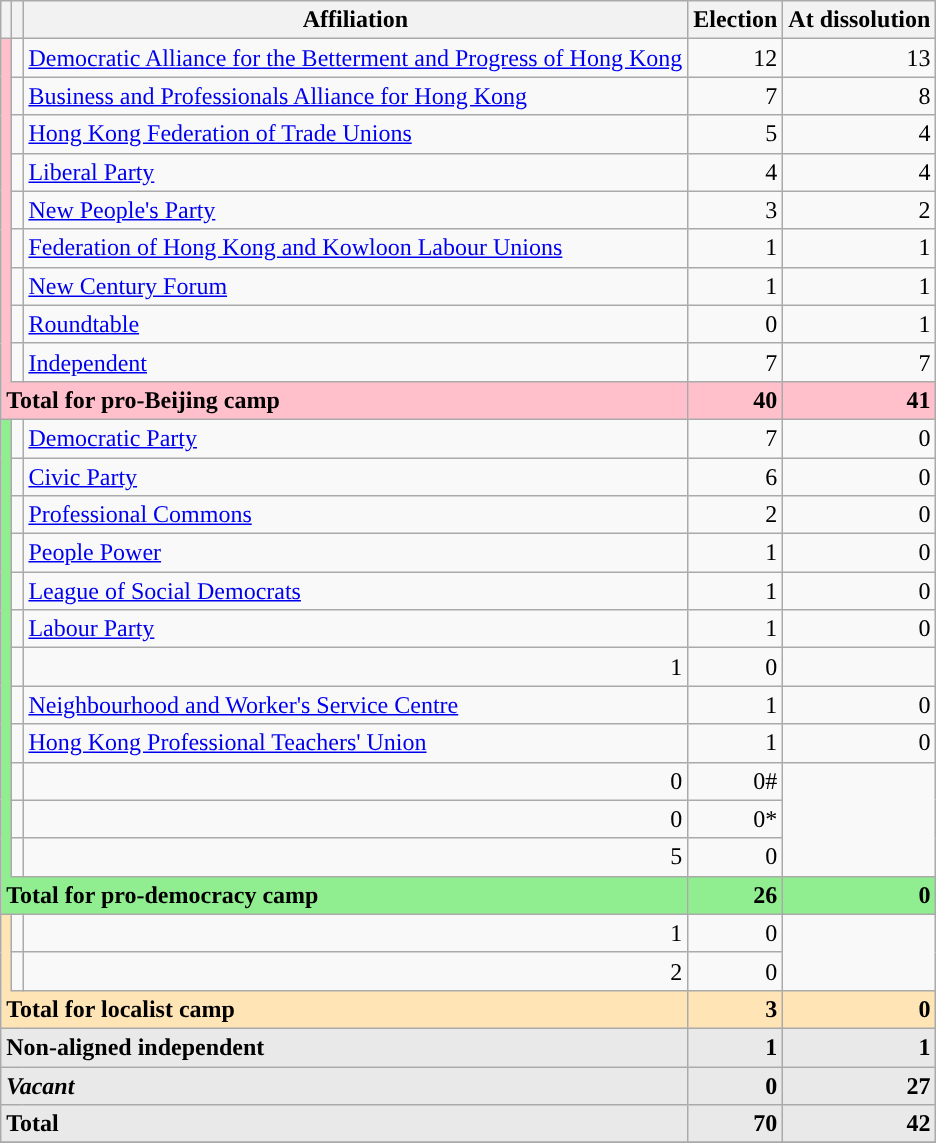<table class="sortable wikitable">
<tr>
<th class="unsortable"></th>
<th class="unsortable"></th>
<th>Affiliation</th>
<th>Election</th>
<th>At dissolution</th>
</tr>
<tr>
<td bgcolor=Pink style=border-bottom-style:hidden rowspan=9></td>
<td style="color:inherit;background:"></td>
<td><a href='#'>Democratic Alliance for the Betterment and Progress of Hong Kong</a></td>
<td align="right">12</td>
<td align="right">13</td>
</tr>
<tr =>
<td style="color:inherit;background:"></td>
<td><a href='#'>Business and Professionals Alliance for Hong Kong</a></td>
<td align="right">7</td>
<td align="right">8</td>
</tr>
<tr>
<td style="color:inherit;background:"></td>
<td><a href='#'>Hong Kong Federation of Trade Unions</a></td>
<td align="right">5</td>
<td align="right">4</td>
</tr>
<tr>
<td style="color:inherit;background:"></td>
<td><a href='#'>Liberal Party</a></td>
<td align="right">4</td>
<td align="right">4</td>
</tr>
<tr>
<td style="color:inherit;background:"></td>
<td><a href='#'>New People's Party</a></td>
<td align="right">3</td>
<td align="right">2</td>
</tr>
<tr>
<td style="color:inherit;background:"></td>
<td><a href='#'>Federation of Hong Kong and Kowloon Labour Unions</a></td>
<td align="right">1</td>
<td align="right">1</td>
</tr>
<tr>
<td style="color:inherit;background:"></td>
<td><a href='#'>New Century Forum</a></td>
<td align="right">1</td>
<td align="right">1</td>
</tr>
<tr>
<td style="color:inherit;background:"></td>
<td><a href='#'>Roundtable</a></td>
<td align="right">0</td>
<td align="right">1</td>
</tr>
<tr>
<td style="color:inherit;background:"></td>
<td><a href='#'>Independent</a></td>
<td align="right">7</td>
<td align="right">7</td>
</tr>
<tr>
<td style="background-color:Pink" colspan=3><strong>Total for pro-Beijing camp</strong></td>
<td align="right" style="background-color:Pink"><strong>40</strong></td>
<td align="right" style="background-color:Pink"><strong>41</strong></td>
</tr>
<tr>
<td bgcolor=LightGreen style=border-bottom-style:hidden; rowspan=12></td>
<td style="color:inherit;background:"></td>
<td><a href='#'>Democratic Party</a></td>
<td align="right">7</td>
<td align="right">0</td>
</tr>
<tr>
<td style="color:inherit;background:"></td>
<td><a href='#'>Civic Party</a></td>
<td align="right">6</td>
<td align="right">0</td>
</tr>
<tr>
<td style="color:inherit;background:"></td>
<td><a href='#'>Professional Commons</a></td>
<td align="right">2</td>
<td align="right">0</td>
</tr>
<tr>
<td style="color:inherit;background:"></td>
<td><a href='#'>People Power</a></td>
<td align="right">1</td>
<td align="right">0</td>
</tr>
<tr>
<td style="color:inherit;background:"></td>
<td><a href='#'>League of Social Democrats</a></td>
<td align="right">1</td>
<td align="right">0</td>
</tr>
<tr>
<td style="color:inherit;background:"></td>
<td><a href='#'>Labour Party</a></td>
<td align="right">1</td>
<td align="right">0</td>
</tr>
<tr>
<td></td>
<td align="right">1</td>
<td align="right">0</td>
</tr>
<tr>
<td style="color:inherit;background:"></td>
<td><a href='#'>Neighbourhood and Worker's Service Centre</a></td>
<td align="right">1</td>
<td align="right">0</td>
</tr>
<tr>
<td style="color:inherit;background:"></td>
<td><a href='#'>Hong Kong Professional Teachers' Union</a></td>
<td align="right">1</td>
<td align="right">0</td>
</tr>
<tr>
<td></td>
<td align="right">0</td>
<td align="right">0#</td>
</tr>
<tr>
<td></td>
<td align="right">0</td>
<td align="right">0*</td>
</tr>
<tr>
<td></td>
<td align="right">5</td>
<td align="right">0</td>
</tr>
<tr>
<td style="background-color:LightGreen" colspan=3><strong>Total for pro-democracy camp</strong></td>
<td align="right" style="background-color:LightGreen"><strong>26</strong></td>
<td align="right" style="background-color:LightGreen"><strong>0</strong></td>
</tr>
<tr>
<td bgcolor=Moccasin style=border-bottom-style:hidden; rowspan=2></td>
<td></td>
<td align="right">1</td>
<td align="right">0</td>
</tr>
<tr>
<td></td>
<td align="right">2</td>
<td align="right">0</td>
</tr>
<tr>
<td style="background-color:Moccasin" colspan=3><strong>Total for localist camp</strong></td>
<td align="right" style="background-color:Moccasin"><strong>3</strong></td>
<td align="right" style="background-color:Moccasin"><strong>0</strong></td>
</tr>
<tr>
<td style="background-color:#E9E9E9" colspan=3><strong>Non-aligned independent</strong></td>
<td align="right" style="background-color:#E9E9E9"><strong>1</strong></td>
<td align="right" style="background-color:#E9E9E9"><strong>1</strong></td>
</tr>
<tr class="sortbottom">
<td style="background-color:#E9E9E9" colspan=3><strong><em>Vacant</em></strong></td>
<td align="right" style="background-color:#E9E9E9"><strong>0</strong></td>
<td align="right" style="background-color:#E9E9E9"><strong>27</strong></td>
</tr>
<tr>
<td style="background-color:#E9E9E9" colspan=3><strong>Total</strong></td>
<td align="right" style="background-color:#E9E9E9"><strong>70</strong></td>
<td align="right" style="background-color:#E9E9E9"><strong>42</strong></td>
</tr>
<tr>
</tr>
</table>
